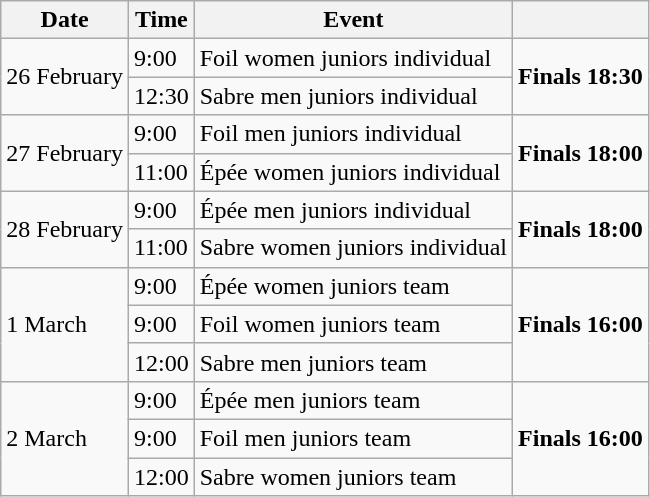<table class="wikitable">
<tr>
<th>Date</th>
<th>Time</th>
<th>Event</th>
<th></th>
</tr>
<tr>
<td rowspan=2>26 February</td>
<td>9:00</td>
<td>Foil women juniors individual</td>
<td rowspan=2><strong>Finals 18:30</strong></td>
</tr>
<tr>
<td>12:30</td>
<td>Sabre men juniors individual</td>
</tr>
<tr>
<td rowspan=2>27 February</td>
<td>9:00</td>
<td>Foil men juniors individual</td>
<td rowspan=2><strong>Finals 18:00</strong></td>
</tr>
<tr>
<td>11:00</td>
<td>Épée women juniors individual</td>
</tr>
<tr>
<td rowspan=2>28 February</td>
<td>9:00</td>
<td>Épée men juniors individual</td>
<td rowspan=2><strong>Finals 18:00</strong></td>
</tr>
<tr>
<td>11:00</td>
<td>Sabre women juniors  individual</td>
</tr>
<tr>
<td rowspan=3>1 March</td>
<td>9:00</td>
<td>Épée women juniors team</td>
<td rowspan=3><strong>Finals 16:00</strong></td>
</tr>
<tr>
<td>9:00</td>
<td>Foil women juniors team</td>
</tr>
<tr>
<td>12:00</td>
<td>Sabre men juniors team</td>
</tr>
<tr>
<td rowspan=3>2 March</td>
<td>9:00</td>
<td>Épée men juniors team</td>
<td rowspan=3><strong>Finals 16:00</strong></td>
</tr>
<tr>
<td>9:00</td>
<td>Foil men juniors team</td>
</tr>
<tr>
<td>12:00</td>
<td>Sabre women juniors team</td>
</tr>
</table>
